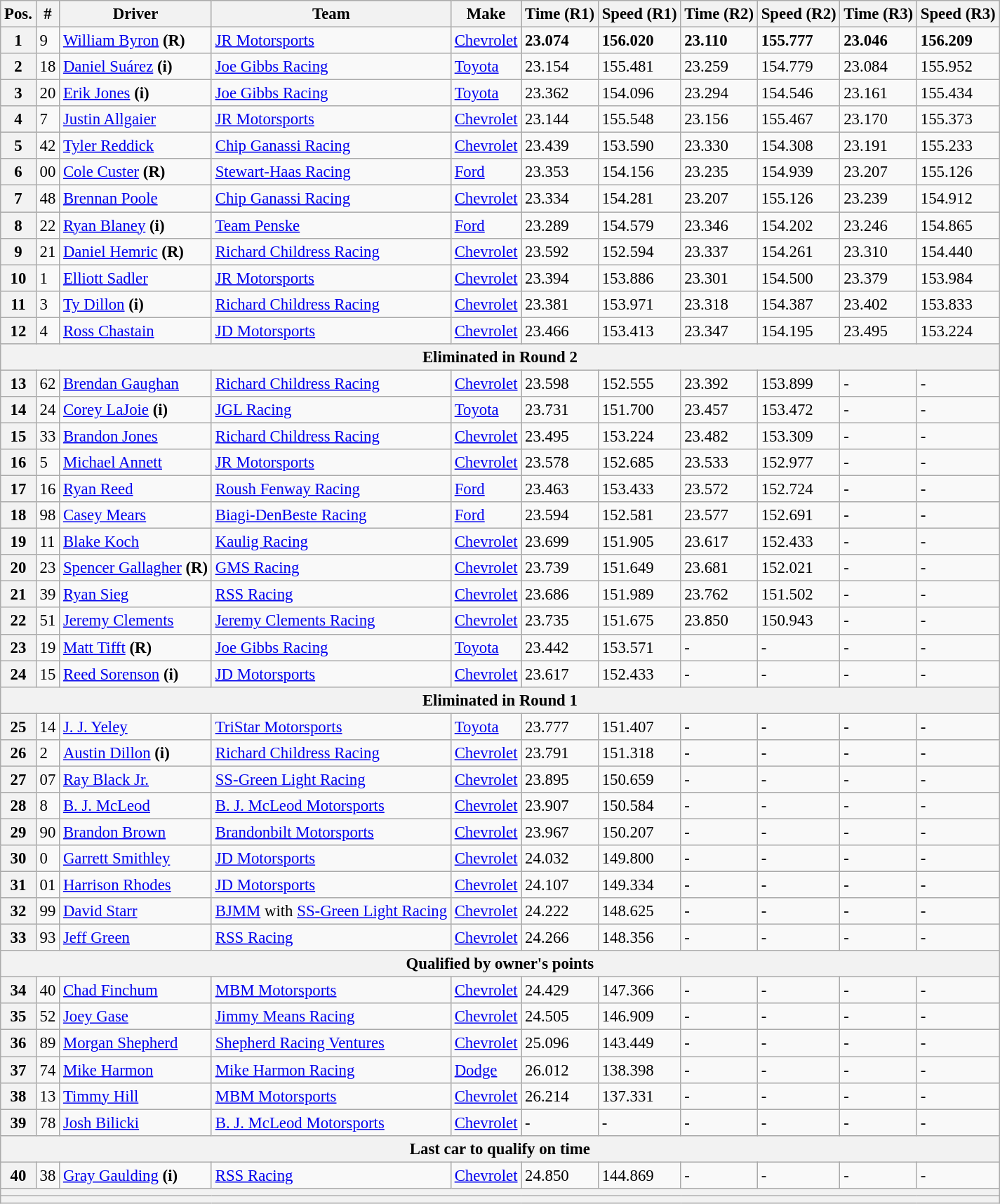<table class="wikitable" style="font-size:95%">
<tr>
<th>Pos.</th>
<th>#</th>
<th>Driver</th>
<th>Team</th>
<th>Make</th>
<th>Time (R1)</th>
<th>Speed (R1)</th>
<th>Time (R2)</th>
<th>Speed (R2)</th>
<th>Time (R3)</th>
<th>Speed (R3)</th>
</tr>
<tr>
<th>1</th>
<td>9</td>
<td><a href='#'>William Byron</a> <strong>(R)</strong></td>
<td><a href='#'>JR Motorsports</a></td>
<td><a href='#'>Chevrolet</a></td>
<td><strong>23.074</strong></td>
<td><strong>156.020</strong></td>
<td><strong>23.110</strong></td>
<td><strong>155.777</strong></td>
<td><strong>23.046</strong></td>
<td><strong>156.209</strong></td>
</tr>
<tr>
<th>2</th>
<td>18</td>
<td><a href='#'>Daniel Suárez</a> <strong>(i)</strong></td>
<td><a href='#'>Joe Gibbs Racing</a></td>
<td><a href='#'>Toyota</a></td>
<td>23.154</td>
<td>155.481</td>
<td>23.259</td>
<td>154.779</td>
<td>23.084</td>
<td>155.952</td>
</tr>
<tr>
<th>3</th>
<td>20</td>
<td><a href='#'>Erik Jones</a> <strong>(i)</strong></td>
<td><a href='#'>Joe Gibbs Racing</a></td>
<td><a href='#'>Toyota</a></td>
<td>23.362</td>
<td>154.096</td>
<td>23.294</td>
<td>154.546</td>
<td>23.161</td>
<td>155.434</td>
</tr>
<tr>
<th>4</th>
<td>7</td>
<td><a href='#'>Justin Allgaier</a></td>
<td><a href='#'>JR Motorsports</a></td>
<td><a href='#'>Chevrolet</a></td>
<td>23.144</td>
<td>155.548</td>
<td>23.156</td>
<td>155.467</td>
<td>23.170</td>
<td>155.373</td>
</tr>
<tr>
<th>5</th>
<td>42</td>
<td><a href='#'>Tyler Reddick</a></td>
<td><a href='#'>Chip Ganassi Racing</a></td>
<td><a href='#'>Chevrolet</a></td>
<td>23.439</td>
<td>153.590</td>
<td>23.330</td>
<td>154.308</td>
<td>23.191</td>
<td>155.233</td>
</tr>
<tr>
<th>6</th>
<td>00</td>
<td><a href='#'>Cole Custer</a> <strong>(R)</strong></td>
<td><a href='#'>Stewart-Haas Racing</a></td>
<td><a href='#'>Ford</a></td>
<td>23.353</td>
<td>154.156</td>
<td>23.235</td>
<td>154.939</td>
<td>23.207</td>
<td>155.126</td>
</tr>
<tr>
<th>7</th>
<td>48</td>
<td><a href='#'>Brennan Poole</a></td>
<td><a href='#'>Chip Ganassi Racing</a></td>
<td><a href='#'>Chevrolet</a></td>
<td>23.334</td>
<td>154.281</td>
<td>23.207</td>
<td>155.126</td>
<td>23.239</td>
<td>154.912</td>
</tr>
<tr>
<th>8</th>
<td>22</td>
<td><a href='#'>Ryan Blaney</a> <strong>(i)</strong></td>
<td><a href='#'>Team Penske</a></td>
<td><a href='#'>Ford</a></td>
<td>23.289</td>
<td>154.579</td>
<td>23.346</td>
<td>154.202</td>
<td>23.246</td>
<td>154.865</td>
</tr>
<tr>
<th>9</th>
<td>21</td>
<td><a href='#'>Daniel Hemric</a> <strong>(R)</strong></td>
<td><a href='#'>Richard Childress Racing</a></td>
<td><a href='#'>Chevrolet</a></td>
<td>23.592</td>
<td>152.594</td>
<td>23.337</td>
<td>154.261</td>
<td>23.310</td>
<td>154.440</td>
</tr>
<tr>
<th>10</th>
<td>1</td>
<td><a href='#'>Elliott Sadler</a></td>
<td><a href='#'>JR Motorsports</a></td>
<td><a href='#'>Chevrolet</a></td>
<td>23.394</td>
<td>153.886</td>
<td>23.301</td>
<td>154.500</td>
<td>23.379</td>
<td>153.984</td>
</tr>
<tr>
<th>11</th>
<td>3</td>
<td><a href='#'>Ty Dillon</a> <strong>(i)</strong></td>
<td><a href='#'>Richard Childress Racing</a></td>
<td><a href='#'>Chevrolet</a></td>
<td>23.381</td>
<td>153.971</td>
<td>23.318</td>
<td>154.387</td>
<td>23.402</td>
<td>153.833</td>
</tr>
<tr>
<th>12</th>
<td>4</td>
<td><a href='#'>Ross Chastain</a></td>
<td><a href='#'>JD Motorsports</a></td>
<td><a href='#'>Chevrolet</a></td>
<td>23.466</td>
<td>153.413</td>
<td>23.347</td>
<td>154.195</td>
<td>23.495</td>
<td>153.224</td>
</tr>
<tr>
<th colspan="11">Eliminated in Round 2</th>
</tr>
<tr>
<th>13</th>
<td>62</td>
<td><a href='#'>Brendan Gaughan</a></td>
<td><a href='#'>Richard Childress Racing</a></td>
<td><a href='#'>Chevrolet</a></td>
<td>23.598</td>
<td>152.555</td>
<td>23.392</td>
<td>153.899</td>
<td>-</td>
<td>-</td>
</tr>
<tr>
<th>14</th>
<td>24</td>
<td><a href='#'>Corey LaJoie</a> <strong>(i)</strong></td>
<td><a href='#'>JGL Racing</a></td>
<td><a href='#'>Toyota</a></td>
<td>23.731</td>
<td>151.700</td>
<td>23.457</td>
<td>153.472</td>
<td>-</td>
<td>-</td>
</tr>
<tr>
<th>15</th>
<td>33</td>
<td><a href='#'>Brandon Jones</a></td>
<td><a href='#'>Richard Childress Racing</a></td>
<td><a href='#'>Chevrolet</a></td>
<td>23.495</td>
<td>153.224</td>
<td>23.482</td>
<td>153.309</td>
<td>-</td>
<td>-</td>
</tr>
<tr>
<th>16</th>
<td>5</td>
<td><a href='#'>Michael Annett</a></td>
<td><a href='#'>JR Motorsports</a></td>
<td><a href='#'>Chevrolet</a></td>
<td>23.578</td>
<td>152.685</td>
<td>23.533</td>
<td>152.977</td>
<td>-</td>
<td>-</td>
</tr>
<tr>
<th>17</th>
<td>16</td>
<td><a href='#'>Ryan Reed</a></td>
<td><a href='#'>Roush Fenway Racing</a></td>
<td><a href='#'>Ford</a></td>
<td>23.463</td>
<td>153.433</td>
<td>23.572</td>
<td>152.724</td>
<td>-</td>
<td>-</td>
</tr>
<tr>
<th>18</th>
<td>98</td>
<td><a href='#'>Casey Mears</a></td>
<td><a href='#'>Biagi-DenBeste Racing</a></td>
<td><a href='#'>Ford</a></td>
<td>23.594</td>
<td>152.581</td>
<td>23.577</td>
<td>152.691</td>
<td>-</td>
<td>-</td>
</tr>
<tr>
<th>19</th>
<td>11</td>
<td><a href='#'>Blake Koch</a></td>
<td><a href='#'>Kaulig Racing</a></td>
<td><a href='#'>Chevrolet</a></td>
<td>23.699</td>
<td>151.905</td>
<td>23.617</td>
<td>152.433</td>
<td>-</td>
<td>-</td>
</tr>
<tr>
<th>20</th>
<td>23</td>
<td><a href='#'>Spencer Gallagher</a> <strong>(R)</strong></td>
<td><a href='#'>GMS Racing</a></td>
<td><a href='#'>Chevrolet</a></td>
<td>23.739</td>
<td>151.649</td>
<td>23.681</td>
<td>152.021</td>
<td>-</td>
<td>-</td>
</tr>
<tr>
<th>21</th>
<td>39</td>
<td><a href='#'>Ryan Sieg</a></td>
<td><a href='#'>RSS Racing</a></td>
<td><a href='#'>Chevrolet</a></td>
<td>23.686</td>
<td>151.989</td>
<td>23.762</td>
<td>151.502</td>
<td>-</td>
<td>-</td>
</tr>
<tr>
<th>22</th>
<td>51</td>
<td><a href='#'>Jeremy Clements</a></td>
<td><a href='#'>Jeremy Clements Racing</a></td>
<td><a href='#'>Chevrolet</a></td>
<td>23.735</td>
<td>151.675</td>
<td>23.850</td>
<td>150.943</td>
<td>-</td>
<td>-</td>
</tr>
<tr>
<th>23</th>
<td>19</td>
<td><a href='#'>Matt Tifft</a> <strong>(R)</strong></td>
<td><a href='#'>Joe Gibbs Racing</a></td>
<td><a href='#'>Toyota</a></td>
<td>23.442</td>
<td>153.571</td>
<td>-</td>
<td>-</td>
<td>-</td>
<td>-</td>
</tr>
<tr>
<th>24</th>
<td>15</td>
<td><a href='#'>Reed Sorenson</a> <strong>(i)</strong></td>
<td><a href='#'>JD Motorsports</a></td>
<td><a href='#'>Chevrolet</a></td>
<td>23.617</td>
<td>152.433</td>
<td>-</td>
<td>-</td>
<td>-</td>
<td>-</td>
</tr>
<tr>
<th colspan="11">Eliminated in Round 1</th>
</tr>
<tr>
<th>25</th>
<td>14</td>
<td><a href='#'>J. J. Yeley</a></td>
<td><a href='#'>TriStar Motorsports</a></td>
<td><a href='#'>Toyota</a></td>
<td>23.777</td>
<td>151.407</td>
<td>-</td>
<td>-</td>
<td>-</td>
<td>-</td>
</tr>
<tr>
<th>26</th>
<td>2</td>
<td><a href='#'>Austin Dillon</a> <strong>(i)</strong></td>
<td><a href='#'>Richard Childress Racing</a></td>
<td><a href='#'>Chevrolet</a></td>
<td>23.791</td>
<td>151.318</td>
<td>-</td>
<td>-</td>
<td>-</td>
<td>-</td>
</tr>
<tr>
<th>27</th>
<td>07</td>
<td><a href='#'>Ray Black Jr.</a></td>
<td><a href='#'>SS-Green Light Racing</a></td>
<td><a href='#'>Chevrolet</a></td>
<td>23.895</td>
<td>150.659</td>
<td>-</td>
<td>-</td>
<td>-</td>
<td>-</td>
</tr>
<tr>
<th>28</th>
<td>8</td>
<td><a href='#'>B. J. McLeod</a></td>
<td><a href='#'>B. J. McLeod Motorsports</a></td>
<td><a href='#'>Chevrolet</a></td>
<td>23.907</td>
<td>150.584</td>
<td>-</td>
<td>-</td>
<td>-</td>
<td>-</td>
</tr>
<tr>
<th>29</th>
<td>90</td>
<td><a href='#'>Brandon Brown</a></td>
<td><a href='#'>Brandonbilt Motorsports</a></td>
<td><a href='#'>Chevrolet</a></td>
<td>23.967</td>
<td>150.207</td>
<td>-</td>
<td>-</td>
<td>-</td>
<td>-</td>
</tr>
<tr>
<th>30</th>
<td>0</td>
<td><a href='#'>Garrett Smithley</a></td>
<td><a href='#'>JD Motorsports</a></td>
<td><a href='#'>Chevrolet</a></td>
<td>24.032</td>
<td>149.800</td>
<td>-</td>
<td>-</td>
<td>-</td>
<td>-</td>
</tr>
<tr>
<th>31</th>
<td>01</td>
<td><a href='#'>Harrison Rhodes</a></td>
<td><a href='#'>JD Motorsports</a></td>
<td><a href='#'>Chevrolet</a></td>
<td>24.107</td>
<td>149.334</td>
<td>-</td>
<td>-</td>
<td>-</td>
<td>-</td>
</tr>
<tr>
<th>32</th>
<td>99</td>
<td><a href='#'>David Starr</a></td>
<td><a href='#'>BJMM</a> with <a href='#'>SS-Green Light Racing</a></td>
<td><a href='#'>Chevrolet</a></td>
<td>24.222</td>
<td>148.625</td>
<td>-</td>
<td>-</td>
<td>-</td>
<td>-</td>
</tr>
<tr>
<th>33</th>
<td>93</td>
<td><a href='#'>Jeff Green</a></td>
<td><a href='#'>RSS Racing</a></td>
<td><a href='#'>Chevrolet</a></td>
<td>24.266</td>
<td>148.356</td>
<td>-</td>
<td>-</td>
<td>-</td>
<td>-</td>
</tr>
<tr>
<th colspan="11">Qualified by owner's points</th>
</tr>
<tr>
<th>34</th>
<td>40</td>
<td><a href='#'>Chad Finchum</a></td>
<td><a href='#'>MBM Motorsports</a></td>
<td><a href='#'>Chevrolet</a></td>
<td>24.429</td>
<td>147.366</td>
<td>-</td>
<td>-</td>
<td>-</td>
<td>-</td>
</tr>
<tr>
<th>35</th>
<td>52</td>
<td><a href='#'>Joey Gase</a></td>
<td><a href='#'>Jimmy Means Racing</a></td>
<td><a href='#'>Chevrolet</a></td>
<td>24.505</td>
<td>146.909</td>
<td>-</td>
<td>-</td>
<td>-</td>
<td>-</td>
</tr>
<tr>
<th>36</th>
<td>89</td>
<td><a href='#'>Morgan Shepherd</a></td>
<td><a href='#'>Shepherd Racing Ventures</a></td>
<td><a href='#'>Chevrolet</a></td>
<td>25.096</td>
<td>143.449</td>
<td>-</td>
<td>-</td>
<td>-</td>
<td>-</td>
</tr>
<tr>
<th>37</th>
<td>74</td>
<td><a href='#'>Mike Harmon</a></td>
<td><a href='#'>Mike Harmon Racing</a></td>
<td><a href='#'>Dodge</a></td>
<td>26.012</td>
<td>138.398</td>
<td>-</td>
<td>-</td>
<td>-</td>
<td>-</td>
</tr>
<tr>
<th>38</th>
<td>13</td>
<td><a href='#'>Timmy Hill</a></td>
<td><a href='#'>MBM Motorsports</a></td>
<td><a href='#'>Chevrolet</a></td>
<td>26.214</td>
<td>137.331</td>
<td>-</td>
<td>-</td>
<td>-</td>
<td>-</td>
</tr>
<tr>
<th>39</th>
<td>78</td>
<td><a href='#'>Josh Bilicki</a></td>
<td><a href='#'>B. J. McLeod Motorsports</a></td>
<td><a href='#'>Chevrolet</a></td>
<td>-</td>
<td>-</td>
<td>-</td>
<td>-</td>
<td>-</td>
<td>-</td>
</tr>
<tr>
<th colspan="11">Last car to qualify on time</th>
</tr>
<tr>
<th>40</th>
<td>38</td>
<td><a href='#'>Gray Gaulding</a> <strong>(i)</strong></td>
<td><a href='#'>RSS Racing</a></td>
<td><a href='#'>Chevrolet</a></td>
<td>24.850</td>
<td>144.869</td>
<td>-</td>
<td>-</td>
<td>-</td>
<td>-</td>
</tr>
<tr>
<th colspan="11"></th>
</tr>
<tr>
<th colspan="11"></th>
</tr>
</table>
